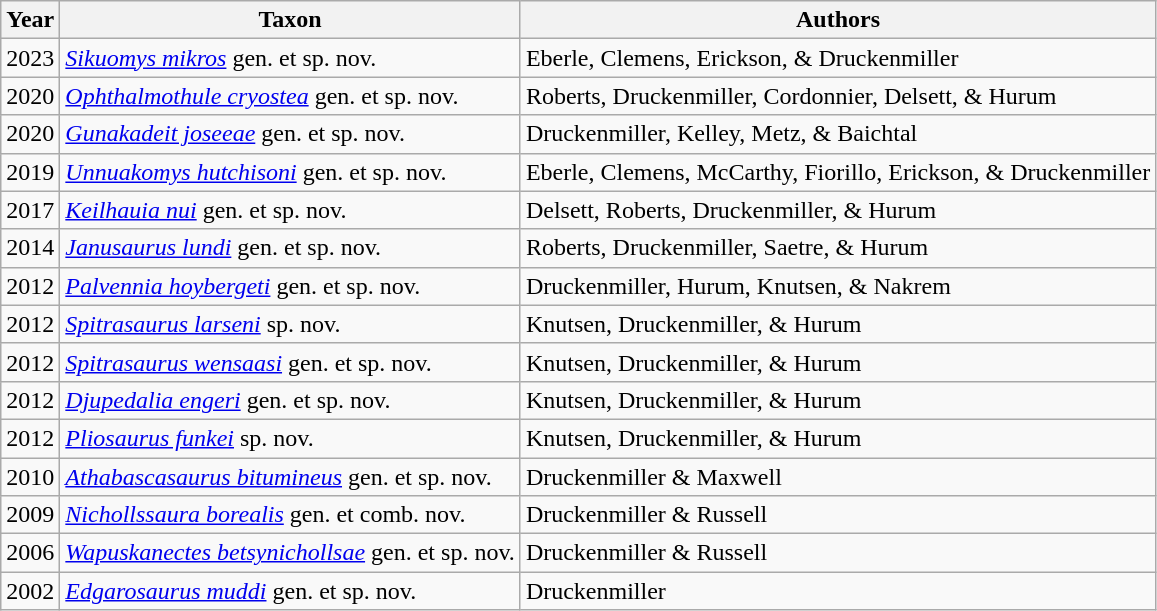<table class="wikitable sortable">
<tr>
<th>Year</th>
<th>Taxon</th>
<th>Authors</th>
</tr>
<tr>
<td>2023</td>
<td><em><a href='#'>Sikuomys mikros</a></em> gen. et sp. nov.</td>
<td>Eberle, Clemens, Erickson, & Druckenmiller</td>
</tr>
<tr>
<td>2020</td>
<td><em><a href='#'>Ophthalmothule cryostea</a></em> gen. et sp. nov.</td>
<td>Roberts, Druckenmiller, Cordonnier, Delsett, & Hurum</td>
</tr>
<tr>
<td>2020</td>
<td><em><a href='#'>Gunakadeit joseeae</a></em> gen. et sp. nov.</td>
<td>Druckenmiller, Kelley, Metz, & Baichtal</td>
</tr>
<tr>
<td>2019</td>
<td><em><a href='#'>Unnuakomys hutchisoni</a></em> gen. et sp. nov.</td>
<td>Eberle, Clemens, McCarthy, Fiorillo, Erickson, & Druckenmiller</td>
</tr>
<tr>
<td>2017</td>
<td><em><a href='#'>Keilhauia nui</a></em> gen. et sp. nov.</td>
<td>Delsett, Roberts, Druckenmiller, & Hurum</td>
</tr>
<tr>
<td>2014</td>
<td><em><a href='#'>Janusaurus lundi</a></em> gen. et sp. nov.</td>
<td>Roberts, Druckenmiller, Saetre, & Hurum</td>
</tr>
<tr>
<td>2012</td>
<td><em><a href='#'>Palvennia hoybergeti</a></em> gen. et sp. nov.</td>
<td>Druckenmiller, Hurum, Knutsen, & Nakrem<em></em></td>
</tr>
<tr>
<td>2012</td>
<td><em><a href='#'>Spitrasaurus larseni</a></em> sp. nov.</td>
<td>Knutsen, Druckenmiller, & Hurum</td>
</tr>
<tr>
<td>2012</td>
<td><em><a href='#'>Spitrasaurus wensaasi</a></em> gen. et sp. nov.</td>
<td>Knutsen, Druckenmiller, & Hurum</td>
</tr>
<tr>
<td>2012</td>
<td><em><a href='#'>Djupedalia engeri</a></em> gen. et sp. nov.</td>
<td>Knutsen, Druckenmiller, & Hurum</td>
</tr>
<tr>
<td>2012</td>
<td><em><a href='#'>Pliosaurus funkei</a></em> sp. nov.</td>
<td>Knutsen, Druckenmiller, & Hurum</td>
</tr>
<tr>
<td>2010</td>
<td><em><a href='#'>Athabascasaurus bitumineus</a></em> gen. et sp. nov.</td>
<td>Druckenmiller & Maxwell</td>
</tr>
<tr>
<td>2009</td>
<td><em><a href='#'>Nichollssaura borealis</a></em> gen. et comb. nov.</td>
<td>Druckenmiller & Russell</td>
</tr>
<tr>
<td>2006</td>
<td><em><a href='#'>Wapuskanectes betsynichollsae</a></em> gen. et sp. nov.</td>
<td>Druckenmiller & Russell</td>
</tr>
<tr>
<td>2002</td>
<td><em><a href='#'>Edgarosaurus muddi</a></em> gen. et sp. nov.</td>
<td>Druckenmiller</td>
</tr>
</table>
